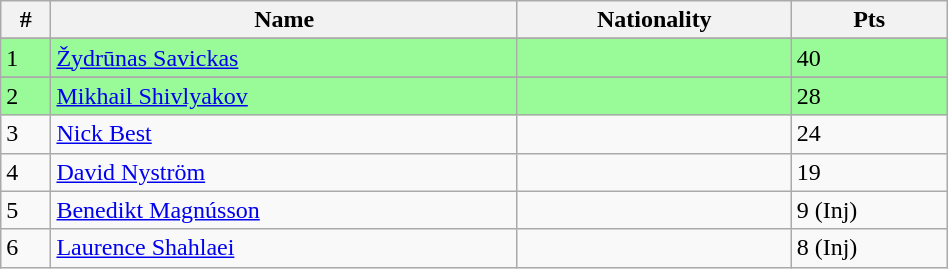<table class="wikitable" style="display: inline-table; width: 50%;">
<tr>
<th>#</th>
<th>Name</th>
<th>Nationality</th>
<th>Pts</th>
</tr>
<tr>
</tr>
<tr style="background:palegreen">
<td>1</td>
<td><a href='#'>Žydrūnas Savickas</a></td>
<td></td>
<td>40</td>
</tr>
<tr>
</tr>
<tr style="background:palegreen">
<td>2</td>
<td><a href='#'>Mikhail Shivlyakov</a></td>
<td></td>
<td>28</td>
</tr>
<tr>
<td>3</td>
<td><a href='#'>Nick Best</a></td>
<td></td>
<td>24</td>
</tr>
<tr>
<td>4</td>
<td><a href='#'>David Nyström</a></td>
<td></td>
<td>19</td>
</tr>
<tr>
<td>5</td>
<td><a href='#'>Benedikt Magnússon</a></td>
<td></td>
<td>9 (Inj)</td>
</tr>
<tr>
<td>6</td>
<td><a href='#'>Laurence Shahlaei</a></td>
<td></td>
<td>8 (Inj)</td>
</tr>
</table>
